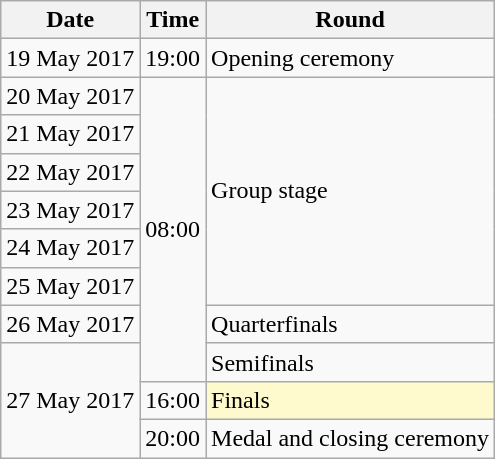<table class="wikitable">
<tr>
<th>Date</th>
<th>Time</th>
<th>Round</th>
</tr>
<tr>
<td>19 May 2017</td>
<td>19:00</td>
<td>Opening ceremony</td>
</tr>
<tr>
<td>20 May 2017</td>
<td rowspan=8>08:00</td>
<td rowspan=6>Group stage</td>
</tr>
<tr>
<td>21 May 2017</td>
</tr>
<tr>
<td>22 May 2017</td>
</tr>
<tr>
<td>23 May 2017</td>
</tr>
<tr>
<td>24 May 2017</td>
</tr>
<tr>
<td>25 May 2017</td>
</tr>
<tr>
<td>26 May 2017</td>
<td>Quarterfinals</td>
</tr>
<tr>
<td rowspan=3>27 May 2017</td>
<td>Semifinals</td>
</tr>
<tr>
<td>16:00</td>
<td style="background:lemonchiffon">Finals</td>
</tr>
<tr>
<td>20:00</td>
<td>Medal and closing ceremony</td>
</tr>
</table>
